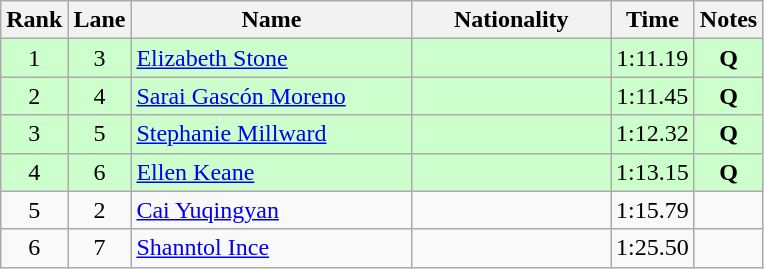<table class="wikitable sortable" style="text-align:center">
<tr>
<th>Rank</th>
<th>Lane</th>
<th style="width:180px">Name</th>
<th style="width:125px">Nationality</th>
<th>Time</th>
<th>Notes</th>
</tr>
<tr style="background:#cfc;">
<td>1</td>
<td>3</td>
<td style="text-align:left;"><a href='#'>Elizabeth Stone</a></td>
<td style="text-align:left;"></td>
<td>1:11.19</td>
<td><strong>Q</strong></td>
</tr>
<tr style="background:#cfc;">
<td>2</td>
<td>4</td>
<td style="text-align:left;"><a href='#'>Sarai Gascón Moreno</a></td>
<td style="text-align:left;"></td>
<td>1:11.45</td>
<td><strong>Q</strong></td>
</tr>
<tr style="background:#cfc;">
<td>3</td>
<td>5</td>
<td style="text-align:left;"><a href='#'>Stephanie Millward</a></td>
<td style="text-align:left;"></td>
<td>1:12.32</td>
<td><strong>Q</strong></td>
</tr>
<tr style="background:#cfc;">
<td>4</td>
<td>6</td>
<td style="text-align:left;"><a href='#'>Ellen Keane</a></td>
<td style="text-align:left;"></td>
<td>1:13.15</td>
<td><strong>Q</strong></td>
</tr>
<tr>
<td>5</td>
<td>2</td>
<td style="text-align:left;"><a href='#'>Cai Yuqingyan</a></td>
<td style="text-align:left;"></td>
<td>1:15.79</td>
<td></td>
</tr>
<tr>
<td>6</td>
<td>7</td>
<td style="text-align:left;"><a href='#'>Shanntol Ince</a></td>
<td style="text-align:left;"></td>
<td>1:25.50</td>
<td></td>
</tr>
</table>
